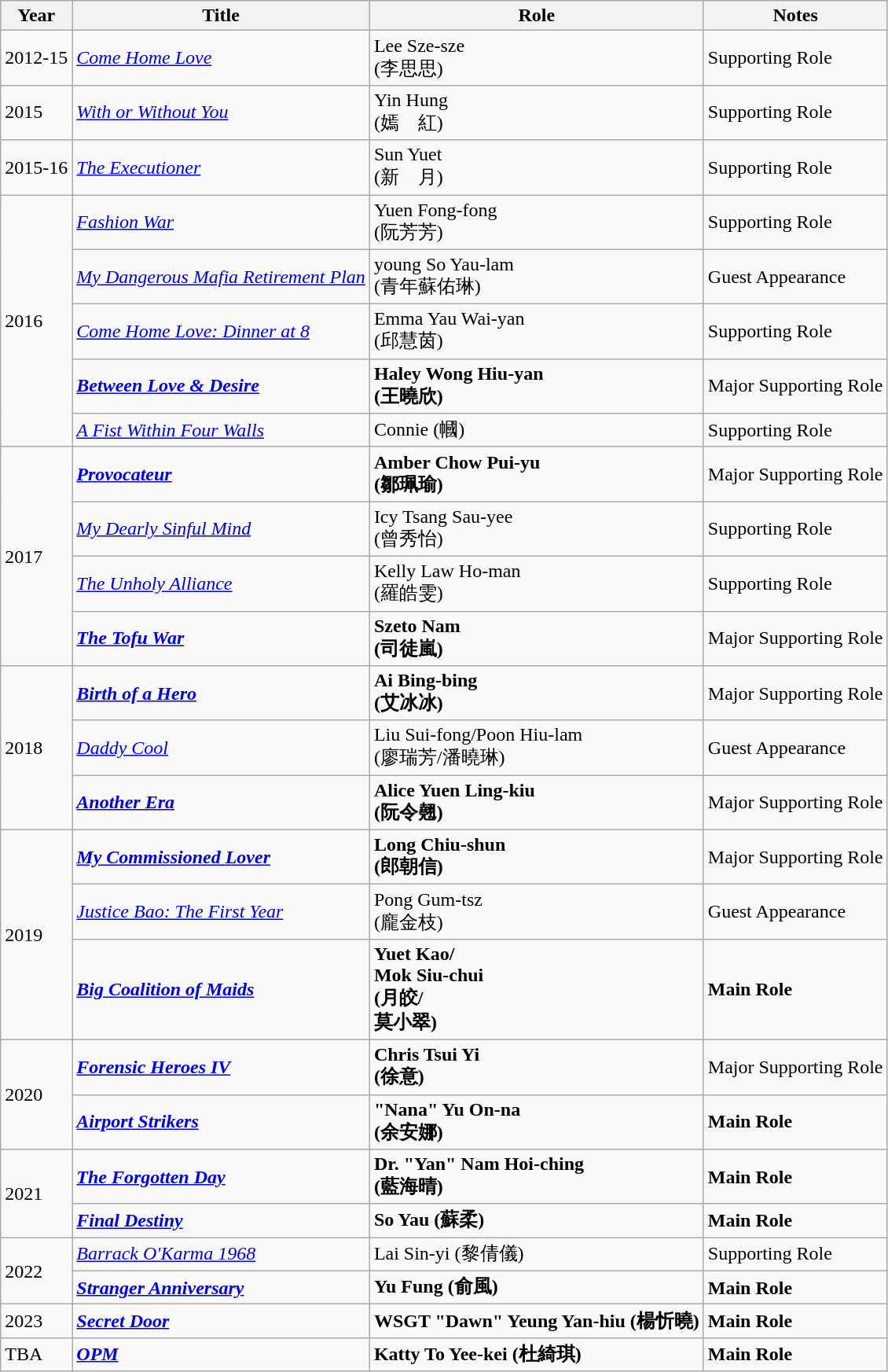<table class="wikitable plainrowheaders sortable">
<tr>
<th scope="col">Year</th>
<th scope="col">Title</th>
<th scope="col">Role</th>
<th scope="col" class="unsortable">Notes</th>
</tr>
<tr>
<td>2012-15</td>
<td><em><a href='#'>Come Home Love</a></em></td>
<td>Lee Sze-sze <br>(李思思)</td>
<td>Supporting Role</td>
</tr>
<tr>
<td>2015</td>
<td><em><a href='#'>With or Without You</a></em></td>
<td>Yin Hung <br>(嫣　紅)</td>
<td>Supporting Role</td>
</tr>
<tr>
<td>2015-16</td>
<td><em><a href='#'>The Executioner</a></em></td>
<td>Sun Yuet <br>(新　月)</td>
<td>Supporting Role</td>
</tr>
<tr>
<td rowspan="5">2016</td>
<td><em><a href='#'>Fashion War</a></em></td>
<td>Yuen Fong-fong <br>(阮芳芳)</td>
<td>Supporting Role</td>
</tr>
<tr>
<td><em><a href='#'>My Dangerous Mafia Retirement Plan</a></em></td>
<td>young So Yau-lam <br>(青年蘇佑琳)</td>
<td>Guest Appearance</td>
</tr>
<tr>
<td><em><a href='#'>Come Home Love: Dinner at 8</a></em></td>
<td>Emma Yau Wai-yan <br>(邱慧茵)</td>
<td>Supporting Role</td>
</tr>
<tr>
<td><strong><em><a href='#'>Between Love & Desire</a></em></strong></td>
<td><strong>Haley Wong Hiu-yan <br>(王曉欣)</strong></td>
<td>Major Supporting Role</td>
</tr>
<tr>
<td><em><a href='#'>A Fist Within Four Walls</a></em></td>
<td>Connie (幗)</td>
<td>Supporting Role</td>
</tr>
<tr>
<td rowspan="4">2017</td>
<td><strong><em><a href='#'>Provocateur</a></em></strong></td>
<td><strong>Amber Chow Pui-yu <br>(鄒珮瑜)</strong></td>
<td>Major Supporting Role</td>
</tr>
<tr>
<td><em><a href='#'>My Dearly Sinful Mind</a></em></td>
<td>Icy Tsang Sau-yee <br>(曾秀怡)</td>
<td>Supporting Role</td>
</tr>
<tr>
<td><em><a href='#'>The Unholy Alliance</a></em></td>
<td>Kelly Law Ho-man <br>(羅皓雯)</td>
<td>Supporting Role</td>
</tr>
<tr>
<td><strong><em><a href='#'>The Tofu War</a></em></strong></td>
<td><strong>Szeto Nam<br>(司徒嵐) </strong></td>
<td>Major Supporting Role</td>
</tr>
<tr>
<td rowspan="3">2018</td>
<td><strong><em><a href='#'>Birth of a Hero</a></em></strong></td>
<td><strong>Ai Bing-bing <br>(艾冰冰)</strong></td>
<td>Major Supporting Role</td>
</tr>
<tr>
<td><em><a href='#'>Daddy Cool</a></em></td>
<td>Liu Sui-fong/Poon Hiu-lam <br>(廖瑞芳/潘曉琳)</td>
<td>Guest Appearance</td>
</tr>
<tr>
<td><strong><em><a href='#'>Another Era</a></em></strong></td>
<td><strong>Alice Yuen Ling-kiu <br>(阮令翹)</strong></td>
<td>Major Supporting Role</td>
</tr>
<tr>
<td rowspan="3">2019</td>
<td><strong><em><a href='#'>My Commissioned Lover</a></em></strong></td>
<td><strong>Long Chiu-shun <br>(郎朝信)</strong></td>
<td>Major Supporting Role</td>
</tr>
<tr>
<td><em><a href='#'>Justice Bao: The First Year</a></em></td>
<td>Pong Gum-tsz <br>(龐金枝)</td>
<td>Guest Appearance</td>
</tr>
<tr>
<td><strong><em><a href='#'>Big Coalition of Maids</a></em></strong></td>
<td><strong>Yuet Kao/<br>Mok Siu-chui <br>(月皎/<br>莫小翠)</strong></td>
<td><strong>Main Role</strong></td>
</tr>
<tr>
<td rowspan="2">2020</td>
<td><strong><em><a href='#'>Forensic Heroes IV</a></em></strong></td>
<td><strong>Chris Tsui Yi <br>(徐意)</strong></td>
<td>Major Supporting Role</td>
</tr>
<tr>
<td><strong><em><a href='#'>Airport Strikers</a></em></strong></td>
<td><strong> "Nana" Yu On-na <br>(余安娜) </strong></td>
<td><strong>Main Role</strong></td>
</tr>
<tr>
<td rowspan="2">2021</td>
<td><strong><em><a href='#'>The Forgotten Day</a></em></strong></td>
<td><strong>Dr. "Yan" Nam Hoi-ching<br>(藍海晴)</strong></td>
<td><strong>Main Role</strong></td>
</tr>
<tr>
<td><strong><em><a href='#'>Final Destiny</a></em></strong></td>
<td><strong>So Yau (蘇柔)</strong></td>
<td><strong>Main Role</strong></td>
</tr>
<tr>
<td rowspan=2>2022</td>
<td><em><a href='#'>Barrack O'Karma 1968</a></em></td>
<td>Lai Sin-yi (黎倩儀)</td>
<td>Supporting Role</td>
</tr>
<tr>
<td><strong><em><a href='#'>Stranger Anniversary</a></em></strong></td>
<td><strong>Yu Fung (俞風)</strong></td>
<td><strong>Main Role</strong></td>
</tr>
<tr>
<td>2023</td>
<td><strong><em><a href='#'>Secret Door</a></em></strong></td>
<td><strong>WSGT "Dawn" Yeung Yan-hiu (楊忻曉)</strong></td>
<td><strong>Main Role</strong></td>
</tr>
<tr>
<td>TBA</td>
<td><strong><em><a href='#'>OPM</a></em></strong></td>
<td><strong>Katty To Yee-kei (杜綺琪)</strong></td>
<td><strong>Main Role</strong></td>
</tr>
</table>
